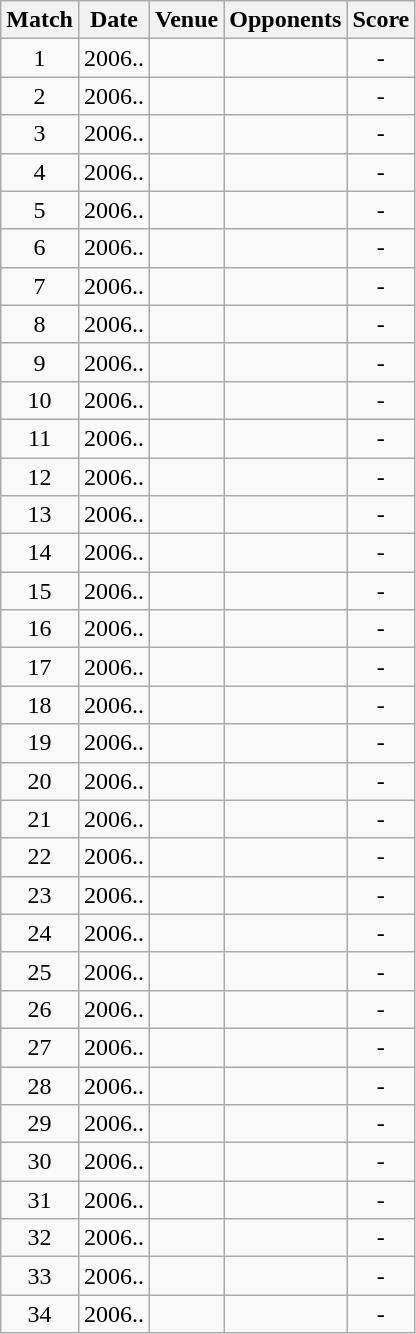<table class="wikitable" style="text-align:center;">
<tr>
<th>Match</th>
<th>Date</th>
<th>Venue</th>
<th>Opponents</th>
<th>Score</th>
</tr>
<tr>
<td>1</td>
<td>2006..</td>
<td><a href='#'></a></td>
<td><a href='#'></a></td>
<td>-</td>
</tr>
<tr>
<td>2</td>
<td>2006..</td>
<td><a href='#'></a></td>
<td><a href='#'></a></td>
<td>-</td>
</tr>
<tr>
<td>3</td>
<td>2006..</td>
<td><a href='#'></a></td>
<td><a href='#'></a></td>
<td>-</td>
</tr>
<tr>
<td>4</td>
<td>2006..</td>
<td><a href='#'></a></td>
<td><a href='#'></a></td>
<td>-</td>
</tr>
<tr>
<td>5</td>
<td>2006..</td>
<td><a href='#'></a></td>
<td><a href='#'></a></td>
<td>-</td>
</tr>
<tr>
<td>6</td>
<td>2006..</td>
<td><a href='#'></a></td>
<td><a href='#'></a></td>
<td>-</td>
</tr>
<tr>
<td>7</td>
<td>2006..</td>
<td><a href='#'></a></td>
<td><a href='#'></a></td>
<td>-</td>
</tr>
<tr>
<td>8</td>
<td>2006..</td>
<td><a href='#'></a></td>
<td><a href='#'></a></td>
<td>-</td>
</tr>
<tr>
<td>9</td>
<td>2006..</td>
<td><a href='#'></a></td>
<td><a href='#'></a></td>
<td>-</td>
</tr>
<tr>
<td>10</td>
<td>2006..</td>
<td><a href='#'></a></td>
<td><a href='#'></a></td>
<td>-</td>
</tr>
<tr>
<td>11</td>
<td>2006..</td>
<td><a href='#'></a></td>
<td><a href='#'></a></td>
<td>-</td>
</tr>
<tr>
<td>12</td>
<td>2006..</td>
<td><a href='#'></a></td>
<td><a href='#'></a></td>
<td>-</td>
</tr>
<tr>
<td>13</td>
<td>2006..</td>
<td><a href='#'></a></td>
<td><a href='#'></a></td>
<td>-</td>
</tr>
<tr>
<td>14</td>
<td>2006..</td>
<td><a href='#'></a></td>
<td><a href='#'></a></td>
<td>-</td>
</tr>
<tr>
<td>15</td>
<td>2006..</td>
<td><a href='#'></a></td>
<td><a href='#'></a></td>
<td>-</td>
</tr>
<tr>
<td>16</td>
<td>2006..</td>
<td><a href='#'></a></td>
<td><a href='#'></a></td>
<td>-</td>
</tr>
<tr>
<td>17</td>
<td>2006..</td>
<td><a href='#'></a></td>
<td><a href='#'></a></td>
<td>-</td>
</tr>
<tr>
<td>18</td>
<td>2006..</td>
<td><a href='#'></a></td>
<td><a href='#'></a></td>
<td>-</td>
</tr>
<tr>
<td>19</td>
<td>2006..</td>
<td><a href='#'></a></td>
<td><a href='#'></a></td>
<td>-</td>
</tr>
<tr>
<td>20</td>
<td>2006..</td>
<td><a href='#'></a></td>
<td><a href='#'></a></td>
<td>-</td>
</tr>
<tr>
<td>21</td>
<td>2006..</td>
<td><a href='#'></a></td>
<td><a href='#'></a></td>
<td>-</td>
</tr>
<tr>
<td>22</td>
<td>2006..</td>
<td><a href='#'></a></td>
<td><a href='#'></a></td>
<td>-</td>
</tr>
<tr>
<td>23</td>
<td>2006..</td>
<td><a href='#'></a></td>
<td><a href='#'></a></td>
<td>-</td>
</tr>
<tr>
<td>24</td>
<td>2006..</td>
<td><a href='#'></a></td>
<td><a href='#'></a></td>
<td>-</td>
</tr>
<tr>
<td>25</td>
<td>2006..</td>
<td><a href='#'></a></td>
<td><a href='#'></a></td>
<td>-</td>
</tr>
<tr>
<td>26</td>
<td>2006..</td>
<td><a href='#'></a></td>
<td><a href='#'></a></td>
<td>-</td>
</tr>
<tr>
<td>27</td>
<td>2006..</td>
<td><a href='#'></a></td>
<td><a href='#'></a></td>
<td>-</td>
</tr>
<tr>
<td>28</td>
<td>2006..</td>
<td><a href='#'></a></td>
<td><a href='#'></a></td>
<td>-</td>
</tr>
<tr>
<td>29</td>
<td>2006..</td>
<td><a href='#'></a></td>
<td><a href='#'></a></td>
<td>-</td>
</tr>
<tr>
<td>30</td>
<td>2006..</td>
<td><a href='#'></a></td>
<td><a href='#'></a></td>
<td>-</td>
</tr>
<tr>
<td>31</td>
<td>2006..</td>
<td><a href='#'></a></td>
<td><a href='#'></a></td>
<td>-</td>
</tr>
<tr>
<td>32</td>
<td>2006..</td>
<td><a href='#'></a></td>
<td><a href='#'></a></td>
<td>-</td>
</tr>
<tr>
<td>33</td>
<td>2006..</td>
<td><a href='#'></a></td>
<td><a href='#'></a></td>
<td>-</td>
</tr>
<tr>
<td>34</td>
<td>2006..</td>
<td><a href='#'></a></td>
<td><a href='#'></a></td>
<td>-</td>
</tr>
</table>
